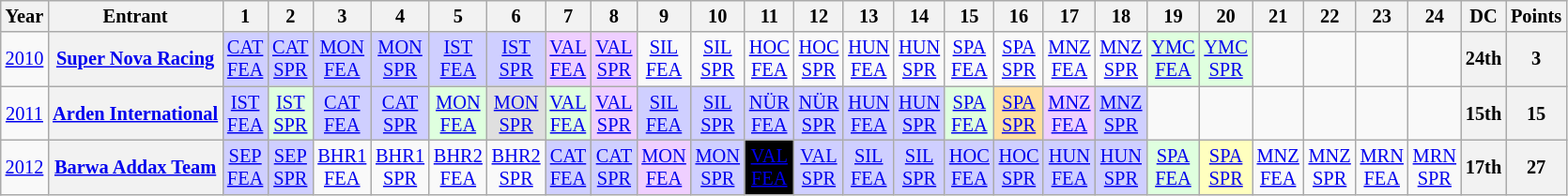<table class="wikitable" style="text-align:center; font-size:85%">
<tr>
<th>Year</th>
<th>Entrant</th>
<th>1</th>
<th>2</th>
<th>3</th>
<th>4</th>
<th>5</th>
<th>6</th>
<th>7</th>
<th>8</th>
<th>9</th>
<th>10</th>
<th>11</th>
<th>12</th>
<th>13</th>
<th>14</th>
<th>15</th>
<th>16</th>
<th>17</th>
<th>18</th>
<th>19</th>
<th>20</th>
<th>21</th>
<th>22</th>
<th>23</th>
<th>24</th>
<th>DC</th>
<th>Points</th>
</tr>
<tr>
<td><a href='#'>2010</a></td>
<th nowrap><a href='#'>Super Nova Racing</a></th>
<td style="background:#CFCFFF;"><a href='#'>CAT<br>FEA</a><br></td>
<td style="background:#CFCFFF;"><a href='#'>CAT<br>SPR</a><br></td>
<td style="background:#CFCFFF;"><a href='#'>MON<br>FEA</a><br></td>
<td style="background:#CFCFFF;"><a href='#'>MON<br>SPR</a><br></td>
<td style="background:#CFCFFF;"><a href='#'>IST<br>FEA</a><br></td>
<td style="background:#CFCFFF;"><a href='#'>IST<br>SPR</a><br></td>
<td style="background:#EFCFFF;"><a href='#'>VAL<br>FEA</a><br></td>
<td style="background:#EFCFFF;"><a href='#'>VAL<br>SPR</a><br></td>
<td><a href='#'>SIL<br>FEA</a></td>
<td><a href='#'>SIL<br>SPR</a></td>
<td><a href='#'>HOC<br>FEA</a></td>
<td><a href='#'>HOC<br>SPR</a></td>
<td><a href='#'>HUN<br>FEA</a></td>
<td><a href='#'>HUN<br>SPR</a></td>
<td><a href='#'>SPA<br>FEA</a></td>
<td><a href='#'>SPA<br>SPR</a></td>
<td><a href='#'>MNZ<br>FEA</a></td>
<td><a href='#'>MNZ<br>SPR</a></td>
<td style="background:#DFFFDF;"><a href='#'>YMC<br>FEA</a><br></td>
<td style="background:#DFFFDF;"><a href='#'>YMC<br>SPR</a><br></td>
<td></td>
<td></td>
<td></td>
<td></td>
<th>24th</th>
<th>3</th>
</tr>
<tr>
<td><a href='#'>2011</a></td>
<th nowrap><a href='#'>Arden International</a></th>
<td style="background:#CFCFFF;"><a href='#'>IST<br>FEA</a><br></td>
<td style="background:#DFFFDF;"><a href='#'>IST<br>SPR</a><br></td>
<td style="background:#CFCFFF;"><a href='#'>CAT<br>FEA</a><br></td>
<td style="background:#CFCFFF;"><a href='#'>CAT<br>SPR</a><br></td>
<td style="background:#DFFFDF;"><a href='#'>MON<br>FEA</a><br></td>
<td style="background:#DFDFDF;"><a href='#'>MON<br>SPR</a><br></td>
<td style="background:#DFFFDF;"><a href='#'>VAL<br>FEA</a><br></td>
<td style="background:#EFCFFF;"><a href='#'>VAL<br>SPR</a><br></td>
<td style="background:#CFCFFF;"><a href='#'>SIL<br>FEA</a><br></td>
<td style="background:#CFCFFF;"><a href='#'>SIL<br>SPR</a><br></td>
<td style="background:#CFCFFF;"><a href='#'>NÜR<br>FEA</a><br></td>
<td style="background:#CFCFFF;"><a href='#'>NÜR<br>SPR</a><br></td>
<td style="background:#CFCFFF;"><a href='#'>HUN<br>FEA</a><br></td>
<td style="background:#CFCFFF;"><a href='#'>HUN<br>SPR</a><br></td>
<td style="background:#DFFFDF;"><a href='#'>SPA<br>FEA</a><br></td>
<td style="background:#FFDF9F;"><a href='#'>SPA<br>SPR</a><br></td>
<td style="background:#EFCFFF;"><a href='#'>MNZ<br>FEA</a><br></td>
<td style="background:#CFCFFF;"><a href='#'>MNZ<br>SPR</a><br></td>
<td></td>
<td></td>
<td></td>
<td></td>
<td></td>
<td></td>
<th>15th</th>
<th>15</th>
</tr>
<tr>
<td><a href='#'>2012</a></td>
<th nowrap><a href='#'>Barwa Addax Team</a></th>
<td style="background:#cfcfff;"><a href='#'>SEP<br>FEA</a><br></td>
<td style="background:#cfcfff;"><a href='#'>SEP<br>SPR</a><br></td>
<td><a href='#'>BHR1<br>FEA</a></td>
<td><a href='#'>BHR1<br>SPR</a></td>
<td><a href='#'>BHR2<br>FEA</a></td>
<td><a href='#'>BHR2<br>SPR</a></td>
<td style="background:#cfcfff;"><a href='#'>CAT<br>FEA</a><br></td>
<td style="background:#cfcfff;"><a href='#'>CAT<br>SPR</a><br></td>
<td style="background:#EFCFFF;"><a href='#'>MON<br>FEA</a><br></td>
<td style="background:#cfcfff;"><a href='#'>MON<br>SPR</a><br></td>
<td style="background:#000000; color:white"><a href='#'><span>VAL<br>FEA</span></a><br></td>
<td style="background:#cfcfff;"><a href='#'>VAL<br>SPR</a><br></td>
<td style="background:#cfcfff;"><a href='#'>SIL<br>FEA</a><br></td>
<td style="background:#cfcfff;"><a href='#'>SIL<br>SPR</a><br></td>
<td style="background:#cfcfff;"><a href='#'>HOC<br>FEA</a><br></td>
<td style="background:#cfcfff;"><a href='#'>HOC<br>SPR</a><br></td>
<td style="background:#cfcfff;"><a href='#'>HUN<br>FEA</a><br></td>
<td style="background:#cfcfff;"><a href='#'>HUN<br>SPR</a><br></td>
<td style="background:#DFFFDF;"><a href='#'>SPA<br>FEA</a><br></td>
<td style="background:#ffffbf;"><a href='#'>SPA<br>SPR</a><br></td>
<td><a href='#'>MNZ<br>FEA</a></td>
<td><a href='#'>MNZ<br>SPR</a></td>
<td><a href='#'>MRN<br>FEA</a></td>
<td><a href='#'>MRN<br>SPR</a></td>
<th>17th</th>
<th>27</th>
</tr>
</table>
